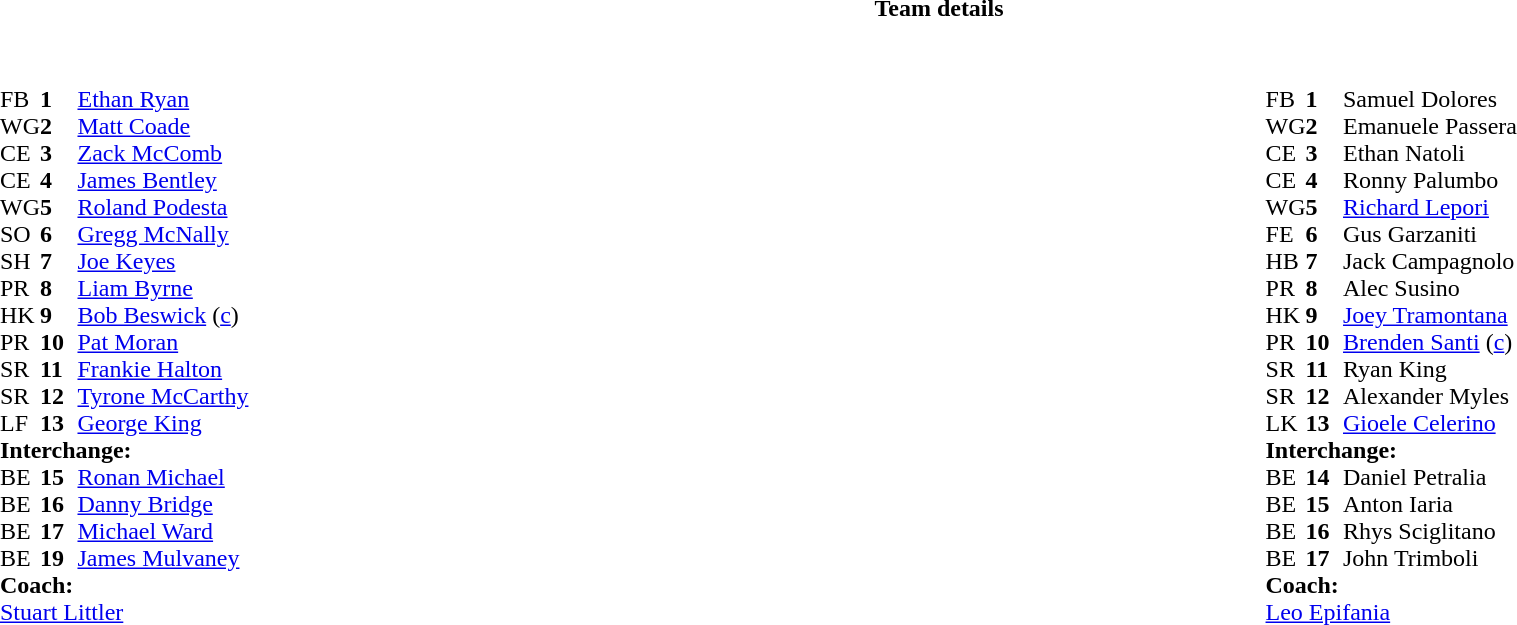<table border="0" width="100%" class="collapsible collapsed">
<tr>
<th>Team details</th>
</tr>
<tr>
<td><br><table width="100%">
<tr>
<td valign="top" width="50%"><br><table style="font-size: 100%" cellspacing="0" cellpadding="0">
<tr>
<th width="25"></th>
<th width="25"></th>
<th></th>
<th width="25"></th>
</tr>
<tr>
<td>FB</td>
<td><strong>1</strong></td>
<td><a href='#'>Ethan Ryan</a></td>
</tr>
<tr>
<td>WG</td>
<td><strong>2</strong></td>
<td><a href='#'>Matt Coade</a></td>
</tr>
<tr>
<td>CE</td>
<td><strong>3</strong></td>
<td><a href='#'>Zack McComb</a></td>
</tr>
<tr>
<td>CE</td>
<td><strong>4</strong></td>
<td><a href='#'>James Bentley</a></td>
</tr>
<tr>
<td>WG</td>
<td><strong>5</strong></td>
<td><a href='#'>Roland Podesta</a></td>
</tr>
<tr>
<td>SO</td>
<td><strong>6</strong></td>
<td><a href='#'>Gregg McNally</a></td>
</tr>
<tr>
<td>SH</td>
<td><strong>7</strong></td>
<td><a href='#'>Joe Keyes</a></td>
</tr>
<tr>
<td>PR</td>
<td><strong>8</strong></td>
<td><a href='#'>Liam Byrne</a></td>
</tr>
<tr>
<td>HK</td>
<td><strong>9</strong></td>
<td><a href='#'>Bob Beswick</a> (<a href='#'>c</a>)</td>
</tr>
<tr>
<td>PR</td>
<td><strong>10</strong></td>
<td><a href='#'>Pat Moran</a></td>
</tr>
<tr>
<td>SR</td>
<td><strong>11</strong></td>
<td><a href='#'>Frankie Halton</a></td>
</tr>
<tr>
<td>SR</td>
<td><strong>12</strong></td>
<td><a href='#'>Tyrone McCarthy</a></td>
</tr>
<tr>
<td>LF</td>
<td><strong>13</strong></td>
<td><a href='#'>George King</a></td>
</tr>
<tr>
<td colspan=3><strong>Interchange:</strong></td>
</tr>
<tr>
<td>BE</td>
<td><strong>15</strong></td>
<td><a href='#'>Ronan Michael</a></td>
</tr>
<tr>
<td>BE</td>
<td><strong>16</strong></td>
<td><a href='#'>Danny Bridge</a></td>
</tr>
<tr>
<td>BE</td>
<td><strong>17</strong></td>
<td><a href='#'>Michael Ward</a></td>
</tr>
<tr>
<td>BE</td>
<td><strong>19</strong></td>
<td><a href='#'>James Mulvaney</a></td>
</tr>
<tr>
<td colspan=3><strong>Coach:</strong></td>
</tr>
<tr>
<td colspan="4"> <a href='#'>Stuart Littler</a></td>
</tr>
</table>
</td>
<td valign="top" width="50%"><br><table style="font-size: 100%" cellspacing="0" cellpadding="0" align="center">
<tr>
<th width="25"></th>
<th width="25"></th>
<th></th>
<th width="25"></th>
</tr>
<tr>
<td>FB</td>
<td><strong>1</strong></td>
<td>Samuel Dolores</td>
</tr>
<tr>
<td>WG</td>
<td><strong>2</strong></td>
<td>Emanuele Passera</td>
</tr>
<tr>
<td>CE</td>
<td><strong>3</strong></td>
<td>Ethan Natoli</td>
</tr>
<tr>
<td>CE</td>
<td><strong>4</strong></td>
<td>Ronny Palumbo</td>
</tr>
<tr>
<td>WG</td>
<td><strong>5</strong></td>
<td><a href='#'>Richard Lepori</a></td>
</tr>
<tr>
<td>FE</td>
<td><strong>6</strong></td>
<td>Gus Garzaniti</td>
</tr>
<tr>
<td>HB</td>
<td><strong>7</strong></td>
<td>Jack Campagnolo</td>
</tr>
<tr>
<td>PR</td>
<td><strong>8</strong></td>
<td>Alec Susino</td>
</tr>
<tr>
<td>HK</td>
<td><strong>9</strong></td>
<td><a href='#'>Joey Tramontana</a></td>
</tr>
<tr>
<td>PR</td>
<td><strong>10</strong></td>
<td><a href='#'>Brenden Santi</a> (<a href='#'>c</a>) </td>
</tr>
<tr>
<td>SR</td>
<td><strong>11</strong></td>
<td>Ryan King</td>
</tr>
<tr>
<td>SR</td>
<td><strong>12</strong></td>
<td>Alexander Myles</td>
</tr>
<tr>
<td>LK</td>
<td><strong>13</strong></td>
<td><a href='#'>Gioele Celerino</a></td>
</tr>
<tr>
<td colspan=3><strong>Interchange:</strong></td>
</tr>
<tr>
<td>BE</td>
<td><strong>14</strong></td>
<td>Daniel Petralia</td>
</tr>
<tr>
<td>BE</td>
<td><strong>15</strong></td>
<td>Anton Iaria</td>
</tr>
<tr>
<td>BE</td>
<td><strong>16</strong></td>
<td>Rhys Sciglitano</td>
</tr>
<tr>
<td>BE</td>
<td><strong>17</strong></td>
<td>John Trimboli</td>
</tr>
<tr>
<td colspan=3><strong>Coach:</strong></td>
</tr>
<tr>
<td colspan="4"> <a href='#'>Leo Epifania</a></td>
</tr>
</table>
</td>
</tr>
</table>
</td>
</tr>
</table>
